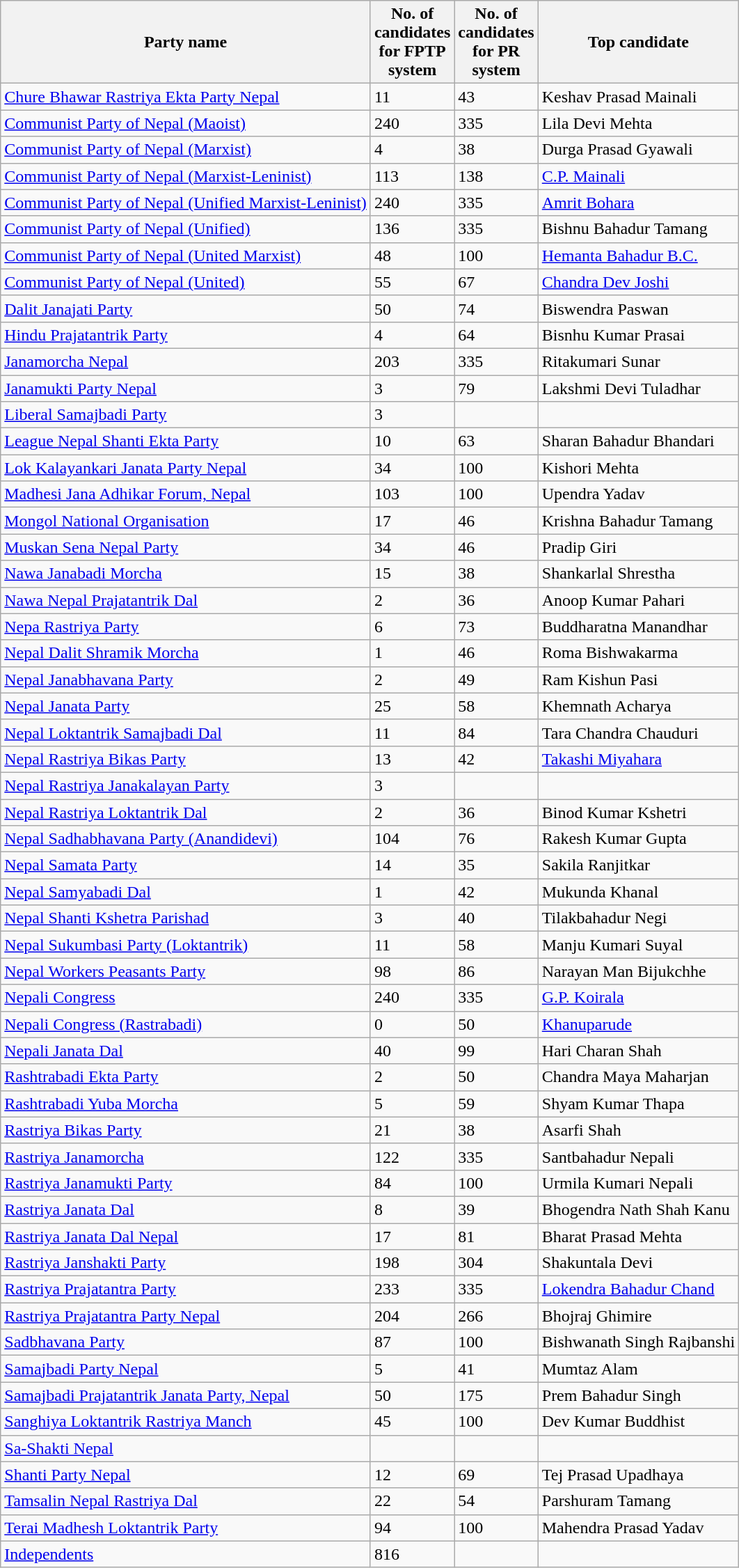<table class="wikitable sortable" border="1">
<tr>
<th>Party name</th>
<th>No. of<br>candidates<br>for FPTP<br>system</th>
<th>No. of<br>candidates<br>for PR<br>system</th>
<th>Top candidate</th>
</tr>
<tr>
<td><a href='#'>Chure Bhawar Rastriya Ekta Party Nepal</a></td>
<td>11</td>
<td>43</td>
<td>Keshav Prasad Mainali</td>
</tr>
<tr>
<td><a href='#'>Communist Party of Nepal (Maoist)</a></td>
<td>240</td>
<td>335</td>
<td>Lila Devi Mehta</td>
</tr>
<tr>
<td><a href='#'>Communist Party of Nepal (Marxist)</a></td>
<td>4</td>
<td>38</td>
<td>Durga Prasad Gyawali</td>
</tr>
<tr>
<td><a href='#'>Communist Party of Nepal (Marxist-Leninist)</a></td>
<td>113</td>
<td>138</td>
<td><a href='#'>C.P. Mainali</a></td>
</tr>
<tr>
<td><a href='#'>Communist Party of Nepal (Unified Marxist-Leninist)</a></td>
<td>240</td>
<td>335</td>
<td><a href='#'>Amrit Bohara</a></td>
</tr>
<tr>
<td><a href='#'>Communist Party of Nepal (Unified)</a></td>
<td>136</td>
<td>335</td>
<td>Bishnu Bahadur Tamang</td>
</tr>
<tr>
<td><a href='#'>Communist Party of Nepal (United Marxist)</a></td>
<td>48</td>
<td>100</td>
<td><a href='#'>Hemanta Bahadur B.C.</a></td>
</tr>
<tr>
<td><a href='#'>Communist Party of Nepal (United)</a></td>
<td>55</td>
<td>67</td>
<td><a href='#'>Chandra Dev Joshi</a></td>
</tr>
<tr>
<td><a href='#'>Dalit Janajati Party</a></td>
<td>50</td>
<td>74</td>
<td>Biswendra Paswan</td>
</tr>
<tr>
<td><a href='#'>Hindu Prajatantrik Party</a></td>
<td>4</td>
<td>64</td>
<td>Bisnhu Kumar Prasai</td>
</tr>
<tr>
<td><a href='#'>Janamorcha Nepal</a></td>
<td>203</td>
<td>335</td>
<td>Ritakumari Sunar</td>
</tr>
<tr>
<td><a href='#'>Janamukti Party Nepal</a></td>
<td>3</td>
<td>79</td>
<td>Lakshmi Devi Tuladhar</td>
</tr>
<tr>
<td><a href='#'>Liberal Samajbadi Party</a></td>
<td>3</td>
<td></td>
<td></td>
</tr>
<tr>
<td><a href='#'>League Nepal Shanti Ekta Party</a></td>
<td>10</td>
<td>63</td>
<td>Sharan Bahadur Bhandari</td>
</tr>
<tr>
<td><a href='#'>Lok Kalayankari Janata Party Nepal</a></td>
<td>34</td>
<td>100</td>
<td>Kishori Mehta</td>
</tr>
<tr>
<td><a href='#'>Madhesi Jana Adhikar Forum, Nepal</a></td>
<td>103</td>
<td>100</td>
<td>Upendra Yadav</td>
</tr>
<tr>
<td><a href='#'>Mongol National Organisation</a></td>
<td>17</td>
<td>46</td>
<td>Krishna Bahadur Tamang</td>
</tr>
<tr>
<td><a href='#'>Muskan Sena Nepal Party</a></td>
<td>34</td>
<td>46</td>
<td>Pradip Giri</td>
</tr>
<tr>
<td><a href='#'>Nawa Janabadi Morcha</a></td>
<td>15</td>
<td>38</td>
<td>Shankarlal Shrestha</td>
</tr>
<tr>
<td><a href='#'>Nawa Nepal Prajatantrik Dal</a></td>
<td>2</td>
<td>36</td>
<td>Anoop Kumar Pahari</td>
</tr>
<tr>
<td><a href='#'>Nepa Rastriya Party</a></td>
<td>6</td>
<td>73</td>
<td>Buddharatna Manandhar</td>
</tr>
<tr>
<td><a href='#'>Nepal Dalit Shramik Morcha</a></td>
<td>1</td>
<td>46</td>
<td>Roma Bishwakarma</td>
</tr>
<tr>
<td><a href='#'>Nepal Janabhavana Party</a></td>
<td>2</td>
<td>49</td>
<td>Ram Kishun Pasi</td>
</tr>
<tr>
<td><a href='#'>Nepal Janata Party</a></td>
<td>25</td>
<td>58</td>
<td>Khemnath Acharya</td>
</tr>
<tr>
<td><a href='#'>Nepal Loktantrik Samajbadi Dal</a></td>
<td>11</td>
<td>84</td>
<td>Tara Chandra Chauduri</td>
</tr>
<tr>
<td><a href='#'>Nepal Rastriya Bikas Party</a></td>
<td>13</td>
<td>42</td>
<td><a href='#'>Takashi Miyahara</a></td>
</tr>
<tr>
<td><a href='#'>Nepal Rastriya Janakalayan Party</a></td>
<td>3</td>
<td></td>
<td></td>
</tr>
<tr>
<td><a href='#'>Nepal Rastriya Loktantrik Dal</a></td>
<td>2</td>
<td>36</td>
<td>Binod Kumar Kshetri</td>
</tr>
<tr>
<td><a href='#'>Nepal Sadhabhavana Party (Anandidevi)</a></td>
<td>104</td>
<td>76</td>
<td>Rakesh Kumar Gupta</td>
</tr>
<tr>
<td><a href='#'>Nepal Samata Party</a></td>
<td>14</td>
<td>35</td>
<td>Sakila Ranjitkar</td>
</tr>
<tr>
<td><a href='#'>Nepal Samyabadi Dal</a></td>
<td>1</td>
<td>42</td>
<td>Mukunda Khanal</td>
</tr>
<tr>
<td><a href='#'>Nepal Shanti Kshetra Parishad</a></td>
<td>3</td>
<td>40</td>
<td>Tilakbahadur Negi</td>
</tr>
<tr>
<td><a href='#'>Nepal Sukumbasi Party (Loktantrik)</a></td>
<td>11</td>
<td>58</td>
<td>Manju Kumari Suyal</td>
</tr>
<tr>
<td><a href='#'>Nepal Workers Peasants Party</a></td>
<td>98</td>
<td>86</td>
<td>Narayan Man Bijukchhe</td>
</tr>
<tr>
<td><a href='#'>Nepali Congress</a></td>
<td>240</td>
<td>335</td>
<td><a href='#'>G.P. Koirala</a></td>
</tr>
<tr>
<td><a href='#'>Nepali Congress (Rastrabadi)</a></td>
<td>0</td>
<td>50</td>
<td><a href='#'>Khanuparude</a></td>
</tr>
<tr>
<td><a href='#'>Nepali Janata Dal</a></td>
<td>40</td>
<td>99</td>
<td>Hari Charan Shah</td>
</tr>
<tr>
<td><a href='#'>Rashtrabadi Ekta Party</a></td>
<td>2</td>
<td>50</td>
<td>Chandra Maya Maharjan</td>
</tr>
<tr>
<td><a href='#'>Rashtrabadi Yuba Morcha</a></td>
<td>5</td>
<td>59</td>
<td>Shyam Kumar Thapa</td>
</tr>
<tr>
<td><a href='#'>Rastriya Bikas Party</a></td>
<td>21</td>
<td>38</td>
<td>Asarfi Shah</td>
</tr>
<tr>
<td><a href='#'>Rastriya Janamorcha</a></td>
<td>122</td>
<td>335</td>
<td>Santbahadur Nepali</td>
</tr>
<tr>
<td><a href='#'>Rastriya Janamukti Party</a></td>
<td>84</td>
<td>100</td>
<td>Urmila Kumari Nepali</td>
</tr>
<tr>
<td><a href='#'>Rastriya Janata Dal</a></td>
<td>8</td>
<td>39</td>
<td>Bhogendra Nath Shah Kanu</td>
</tr>
<tr>
<td><a href='#'>Rastriya Janata Dal Nepal</a></td>
<td>17</td>
<td>81</td>
<td>Bharat Prasad Mehta</td>
</tr>
<tr>
<td><a href='#'>Rastriya Janshakti Party</a></td>
<td>198</td>
<td>304</td>
<td>Shakuntala Devi</td>
</tr>
<tr>
<td><a href='#'>Rastriya Prajatantra Party</a></td>
<td>233</td>
<td>335</td>
<td><a href='#'>Lokendra Bahadur Chand</a></td>
</tr>
<tr>
<td><a href='#'>Rastriya Prajatantra Party Nepal</a></td>
<td>204</td>
<td>266</td>
<td>Bhojraj Ghimire</td>
</tr>
<tr>
<td><a href='#'>Sadbhavana Party</a></td>
<td>87</td>
<td>100</td>
<td>Bishwanath Singh Rajbanshi</td>
</tr>
<tr>
<td><a href='#'>Samajbadi Party Nepal</a></td>
<td>5</td>
<td>41</td>
<td>Mumtaz Alam</td>
</tr>
<tr>
<td><a href='#'>Samajbadi Prajatantrik Janata Party, Nepal</a></td>
<td>50</td>
<td>175</td>
<td>Prem Bahadur Singh</td>
</tr>
<tr>
<td><a href='#'>Sanghiya Loktantrik Rastriya Manch</a></td>
<td>45</td>
<td>100</td>
<td>Dev Kumar Buddhist</td>
</tr>
<tr>
<td><a href='#'>Sa-Shakti Nepal</a></td>
<td></td>
<td></td>
<td></td>
</tr>
<tr>
<td><a href='#'>Shanti Party Nepal</a></td>
<td>12</td>
<td>69</td>
<td>Tej Prasad Upadhaya</td>
</tr>
<tr>
<td><a href='#'>Tamsalin Nepal Rastriya Dal</a></td>
<td>22</td>
<td>54</td>
<td>Parshuram Tamang</td>
</tr>
<tr>
<td><a href='#'>Terai Madhesh Loktantrik Party</a></td>
<td>94</td>
<td>100</td>
<td>Mahendra Prasad Yadav</td>
</tr>
<tr>
<td><a href='#'>Independents</a></td>
<td>816</td>
<td></td>
<td></td>
</tr>
</table>
